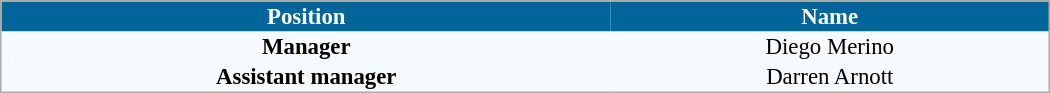<table cellspacing="0" style="background: white; border: 1px #aaa solid; border-collapse: collapse; font-size: 95%;" width=700px>
<tr bgcolor=#006699 style="color:white;">
<td align=center colspan=5><strong>Position</strong></td>
<td align=center colspan=5><strong>Name</strong></td>
</tr>
<tr bgcolor=#F5FAFF style="color:black;">
<td align=center colspan=5><strong>Manager</strong></td>
<td align=center colspan=5>Diego Merino</td>
</tr>
<tr bgcolor=#F5FAFF style="color:black;">
<td align=center colspan=5><strong>Assistant manager</strong></td>
<td align=center colspan=5>Darren Arnott</td>
</tr>
<tr bgcolor=#F5FAFF style="color:black;">
</tr>
</table>
